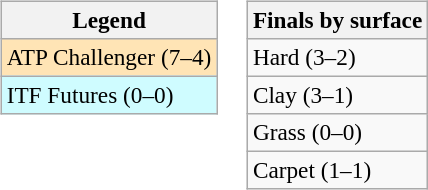<table>
<tr valign=top>
<td><br><table class=wikitable style=font-size:97%>
<tr>
<th>Legend</th>
</tr>
<tr bgcolor=moccasin>
<td>ATP Challenger (7–4)</td>
</tr>
<tr bgcolor=cffcff>
<td>ITF Futures (0–0)</td>
</tr>
</table>
</td>
<td><br><table class=wikitable style=font-size:97%>
<tr>
<th>Finals by surface</th>
</tr>
<tr>
<td>Hard (3–2)</td>
</tr>
<tr>
<td>Clay (3–1)</td>
</tr>
<tr>
<td>Grass (0–0)</td>
</tr>
<tr>
<td>Carpet (1–1)</td>
</tr>
</table>
</td>
</tr>
</table>
